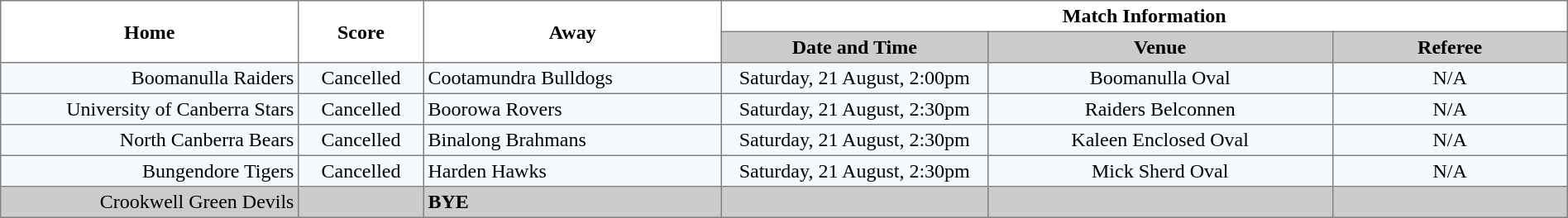<table width="100%" cellspacing="0" cellpadding="3" border="1" style="border-collapse:collapse;  text-align:center;">
<tr>
<th rowspan="2" width="19%">Home</th>
<th rowspan="2" width="8%">Score</th>
<th rowspan="2" width="19%">Away</th>
<th colspan="3">Match Information</th>
</tr>
<tr bgcolor="#CCCCCC">
<th width="17%">Date and Time</th>
<th width="22%">Venue</th>
<th width="50%">Referee</th>
</tr>
<tr style="text-align:center; background:#f5faff;">
<td align="right">Boomanulla Raiders </td>
<td>Cancelled</td>
<td align="left"> Cootamundra Bulldogs</td>
<td>Saturday, 21 August, 2:00pm</td>
<td>Boomanulla Oval</td>
<td>N/A</td>
</tr>
<tr style="text-align:center; background:#f5faff;">
<td align="right">University of Canberra Stars </td>
<td>Cancelled</td>
<td align="left"> Boorowa Rovers</td>
<td>Saturday, 21 August, 2:30pm</td>
<td>Raiders Belconnen</td>
<td>N/A</td>
</tr>
<tr style="text-align:center; background:#f5faff;">
<td align="right">North Canberra Bears </td>
<td>Cancelled</td>
<td align="left"> Binalong Brahmans</td>
<td>Saturday, 21 August, 2:30pm</td>
<td>Kaleen Enclosed Oval</td>
<td>N/A</td>
</tr>
<tr style="text-align:center; background:#f5faff;">
<td align="right">Bungendore Tigers </td>
<td>Cancelled</td>
<td align="left"> Harden Hawks</td>
<td>Saturday, 21 August, 2:30pm</td>
<td>Mick Sherd Oval</td>
<td>N/A</td>
</tr>
<tr style="text-align:center; background:#CCCCCC;">
<td align="right">Crookwell Green Devils </td>
<td></td>
<td align="left"><strong>BYE</strong></td>
<td></td>
<td></td>
<td></td>
</tr>
</table>
